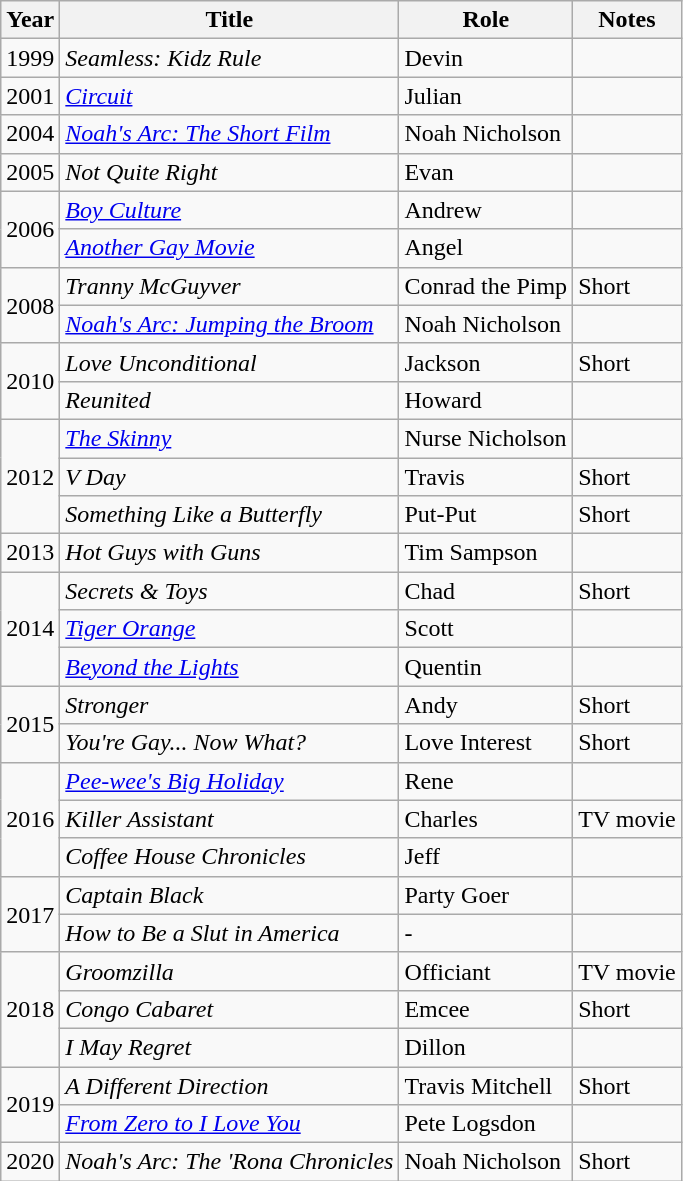<table class="wikitable plainrowheaders sortable" style="margin-right: 0;">
<tr>
<th>Year</th>
<th>Title</th>
<th>Role</th>
<th>Notes</th>
</tr>
<tr>
<td>1999</td>
<td><em>Seamless: Kidz Rule</em></td>
<td>Devin</td>
<td></td>
</tr>
<tr>
<td>2001</td>
<td><em><a href='#'>Circuit</a></em></td>
<td>Julian</td>
<td></td>
</tr>
<tr>
<td>2004</td>
<td><em><a href='#'>Noah's Arc: The Short Film</a></em></td>
<td>Noah Nicholson</td>
<td></td>
</tr>
<tr>
<td>2005</td>
<td><em>Not Quite Right</em></td>
<td>Evan</td>
<td></td>
</tr>
<tr>
<td rowspan=2>2006</td>
<td><em><a href='#'>Boy Culture</a></em></td>
<td>Andrew</td>
<td></td>
</tr>
<tr>
<td><em><a href='#'>Another Gay Movie</a></em></td>
<td>Angel</td>
<td></td>
</tr>
<tr>
<td rowspan=2>2008</td>
<td><em>Tranny McGuyver</em></td>
<td>Conrad the Pimp</td>
<td>Short</td>
</tr>
<tr>
<td><em><a href='#'>Noah's Arc: Jumping the Broom</a></em></td>
<td>Noah Nicholson</td>
<td></td>
</tr>
<tr>
<td rowspan=2>2010</td>
<td><em>Love Unconditional</em></td>
<td>Jackson</td>
<td>Short</td>
</tr>
<tr>
<td><em>Reunited</em></td>
<td>Howard</td>
<td></td>
</tr>
<tr>
<td rowspan=3>2012</td>
<td><em><a href='#'>The Skinny</a></em></td>
<td>Nurse Nicholson</td>
<td></td>
</tr>
<tr>
<td><em>V Day</em></td>
<td>Travis</td>
<td>Short</td>
</tr>
<tr>
<td><em>Something Like a Butterfly</em></td>
<td>Put-Put</td>
<td>Short</td>
</tr>
<tr>
<td>2013</td>
<td><em>Hot Guys with Guns</em></td>
<td>Tim Sampson</td>
<td></td>
</tr>
<tr>
<td rowspan=3>2014</td>
<td><em>Secrets & Toys</em></td>
<td>Chad</td>
<td>Short</td>
</tr>
<tr>
<td><em><a href='#'>Tiger Orange</a></em></td>
<td>Scott</td>
<td></td>
</tr>
<tr>
<td><em><a href='#'>Beyond the Lights</a></em></td>
<td>Quentin</td>
<td></td>
</tr>
<tr>
<td rowspan=2>2015</td>
<td><em>Stronger</em></td>
<td>Andy</td>
<td>Short</td>
</tr>
<tr>
<td><em>You're Gay... Now What?</em></td>
<td>Love Interest</td>
<td>Short</td>
</tr>
<tr>
<td rowspan=3>2016</td>
<td><em><a href='#'>Pee-wee's Big Holiday</a></em></td>
<td>Rene</td>
<td></td>
</tr>
<tr>
<td><em>Killer Assistant</em></td>
<td>Charles</td>
<td>TV movie</td>
</tr>
<tr>
<td><em>Coffee House Chronicles</em></td>
<td>Jeff</td>
<td></td>
</tr>
<tr>
<td rowspan=2>2017</td>
<td><em>Captain Black</em></td>
<td>Party Goer</td>
<td></td>
</tr>
<tr>
<td><em>How to Be a Slut in America</em></td>
<td>-</td>
<td></td>
</tr>
<tr>
<td rowspan=3>2018</td>
<td><em>Groomzilla</em></td>
<td>Officiant</td>
<td>TV movie</td>
</tr>
<tr>
<td><em>Congo Cabaret</em></td>
<td>Emcee</td>
<td>Short</td>
</tr>
<tr>
<td><em>I May Regret</em></td>
<td>Dillon</td>
<td></td>
</tr>
<tr>
<td rowspan=2>2019</td>
<td><em>A Different Direction</em></td>
<td>Travis Mitchell</td>
<td>Short</td>
</tr>
<tr>
<td><em><a href='#'>From Zero to I Love You</a></em></td>
<td>Pete Logsdon</td>
<td></td>
</tr>
<tr>
<td>2020</td>
<td><em>Noah's Arc: The 'Rona Chronicles</em></td>
<td>Noah Nicholson</td>
<td>Short</td>
</tr>
</table>
